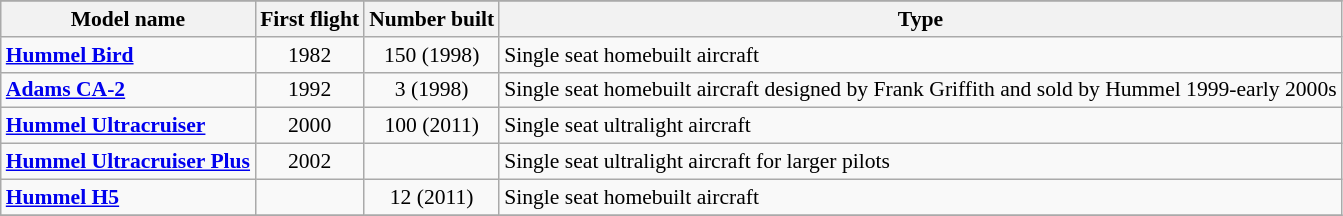<table class="wikitable" align=center style="font-size:90%;">
<tr>
</tr>
<tr style="background:#efefef;">
<th>Model name</th>
<th>First flight</th>
<th>Number built</th>
<th>Type</th>
</tr>
<tr>
<td align=left><strong><a href='#'>Hummel Bird</a></strong></td>
<td align=center>1982</td>
<td align=center>150 (1998)</td>
<td align=left>Single seat homebuilt aircraft</td>
</tr>
<tr>
<td align=left><strong><a href='#'>Adams CA-2</a></strong></td>
<td align=center>1992</td>
<td align=center>3 (1998)</td>
<td align=left>Single seat homebuilt aircraft designed by  Frank Griffith and sold by Hummel 1999-early 2000s</td>
</tr>
<tr>
<td align=left><strong><a href='#'>Hummel Ultracruiser</a></strong></td>
<td align=center>2000</td>
<td align=center>100 (2011)</td>
<td align=left>Single seat ultralight aircraft</td>
</tr>
<tr>
<td align=left><strong><a href='#'>Hummel Ultracruiser Plus</a></strong></td>
<td align=center>2002</td>
<td align=center></td>
<td align=left>Single seat ultralight aircraft for larger pilots</td>
</tr>
<tr>
<td align=left><strong><a href='#'>Hummel H5</a></strong></td>
<td align=center></td>
<td align=center>12 (2011)</td>
<td align=left>Single seat homebuilt aircraft</td>
</tr>
<tr>
</tr>
</table>
